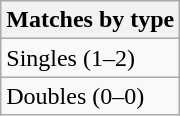<table class=wikitable>
<tr>
<th>Matches by type</th>
</tr>
<tr>
<td>Singles (1–2)</td>
</tr>
<tr>
<td>Doubles (0–0)</td>
</tr>
</table>
